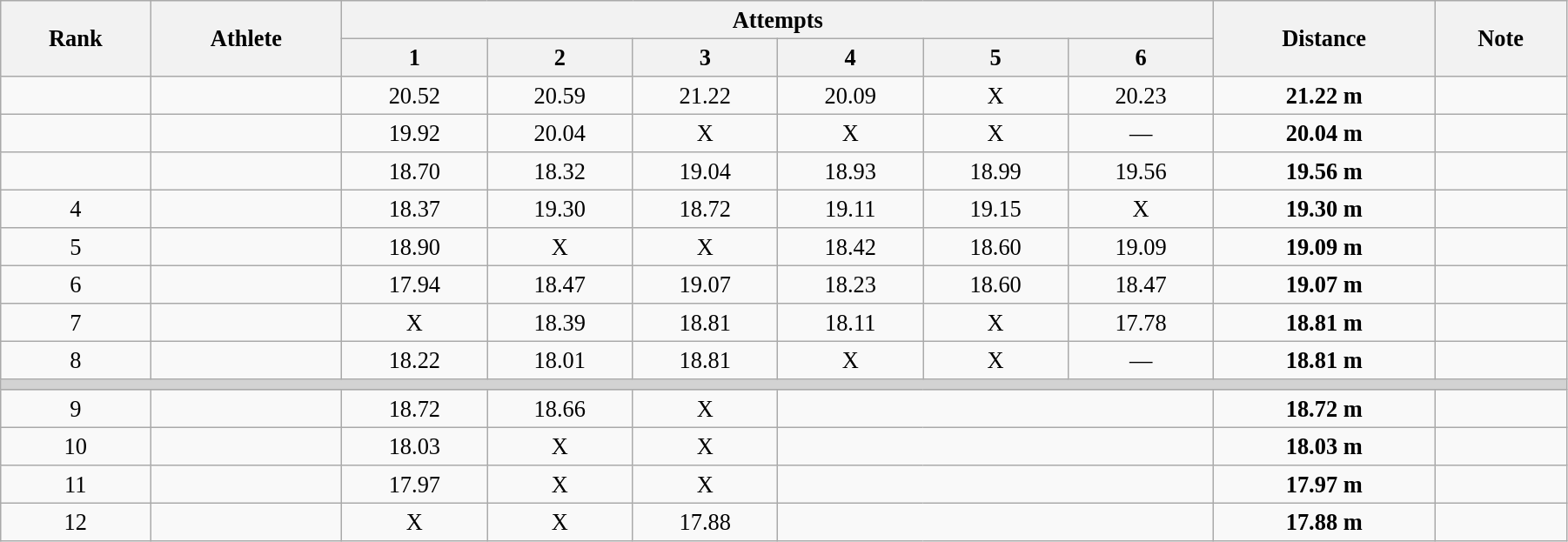<table class="wikitable" style=" text-align:center; font-size:110%;" width="95%">
<tr>
<th rowspan="2">Rank</th>
<th rowspan="2">Athlete</th>
<th colspan="6">Attempts</th>
<th rowspan="2">Distance</th>
<th rowspan="2">Note</th>
</tr>
<tr>
<th>1</th>
<th>2</th>
<th>3</th>
<th>4</th>
<th>5</th>
<th>6</th>
</tr>
<tr>
<td></td>
<td align=left></td>
<td>20.52</td>
<td>20.59</td>
<td>21.22</td>
<td>20.09</td>
<td>X</td>
<td>20.23</td>
<td><strong>21.22 m </strong></td>
<td></td>
</tr>
<tr>
<td></td>
<td align=left></td>
<td>19.92</td>
<td>20.04</td>
<td>X</td>
<td>X</td>
<td>X</td>
<td>—</td>
<td><strong>20.04 m</strong></td>
<td></td>
</tr>
<tr>
<td></td>
<td align=left></td>
<td>18.70</td>
<td>18.32</td>
<td>19.04</td>
<td>18.93</td>
<td>18.99</td>
<td>19.56</td>
<td><strong>19.56 m</strong></td>
<td></td>
</tr>
<tr>
<td>4</td>
<td align=left></td>
<td>18.37</td>
<td>19.30</td>
<td>18.72</td>
<td>19.11</td>
<td>19.15</td>
<td>X</td>
<td><strong>19.30 m</strong></td>
<td></td>
</tr>
<tr>
<td>5</td>
<td align=left></td>
<td>18.90</td>
<td>X</td>
<td>X</td>
<td>18.42</td>
<td>18.60</td>
<td>19.09</td>
<td><strong>19.09 m</strong></td>
<td></td>
</tr>
<tr>
<td>6</td>
<td align=left></td>
<td>17.94</td>
<td>18.47</td>
<td>19.07</td>
<td>18.23</td>
<td>18.60</td>
<td>18.47</td>
<td><strong>19.07 m</strong></td>
<td></td>
</tr>
<tr>
<td>7</td>
<td align=left></td>
<td>X</td>
<td>18.39</td>
<td>18.81</td>
<td>18.11</td>
<td>X</td>
<td>17.78</td>
<td><strong>18.81 m</strong></td>
<td></td>
</tr>
<tr>
<td>8</td>
<td align=left></td>
<td>18.22</td>
<td>18.01</td>
<td>18.81</td>
<td>X</td>
<td>X</td>
<td>—</td>
<td><strong>18.81 m</strong></td>
<td></td>
</tr>
<tr>
<td colspan=10 bgcolor=lightgray></td>
</tr>
<tr>
<td>9</td>
<td align=left></td>
<td>18.72</td>
<td>18.66</td>
<td>X</td>
<td colspan=3></td>
<td><strong>18.72 m</strong></td>
<td></td>
</tr>
<tr>
<td>10</td>
<td align=left></td>
<td>18.03</td>
<td>X</td>
<td>X</td>
<td colspan=3></td>
<td><strong>18.03 m</strong></td>
<td></td>
</tr>
<tr>
<td>11</td>
<td align=left></td>
<td>17.97</td>
<td>X</td>
<td>X</td>
<td colspan=3></td>
<td><strong>17.97 m</strong></td>
<td></td>
</tr>
<tr>
<td>12</td>
<td align=left></td>
<td>X</td>
<td>X</td>
<td>17.88</td>
<td colspan=3></td>
<td><strong>17.88 m</strong></td>
<td></td>
</tr>
</table>
